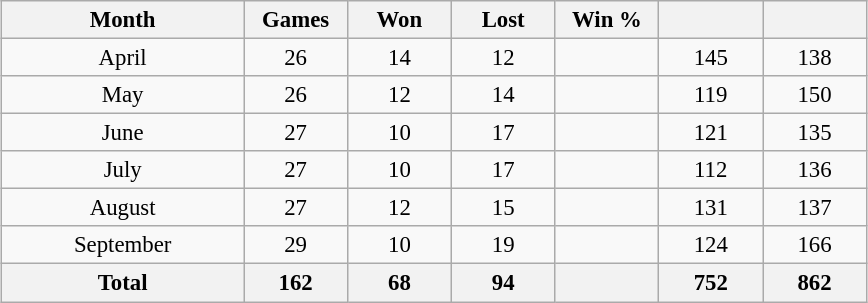<table class="wikitable" style="font-size:95%; text-align:center; width:38em;margin: 0.5em auto;">
<tr>
<th width="28%">Month</th>
<th width="12%">Games</th>
<th width="12%">Won</th>
<th width="12%">Lost</th>
<th width="12%">Win %</th>
<th width="12%"></th>
<th width="12%"></th>
</tr>
<tr>
<td>April</td>
<td>26</td>
<td>14</td>
<td>12</td>
<td></td>
<td>145</td>
<td>138</td>
</tr>
<tr>
<td>May</td>
<td>26</td>
<td>12</td>
<td>14</td>
<td></td>
<td>119</td>
<td>150</td>
</tr>
<tr>
<td>June</td>
<td>27</td>
<td>10</td>
<td>17</td>
<td></td>
<td>121</td>
<td>135</td>
</tr>
<tr>
<td>July</td>
<td>27</td>
<td>10</td>
<td>17</td>
<td></td>
<td>112</td>
<td>136</td>
</tr>
<tr>
<td>August</td>
<td>27</td>
<td>12</td>
<td>15</td>
<td></td>
<td>131</td>
<td>137</td>
</tr>
<tr>
<td>September</td>
<td>29</td>
<td>10</td>
<td>19</td>
<td></td>
<td>124</td>
<td>166</td>
</tr>
<tr>
<th>Total</th>
<th>162</th>
<th>68</th>
<th>94</th>
<th></th>
<th>752</th>
<th>862</th>
</tr>
</table>
